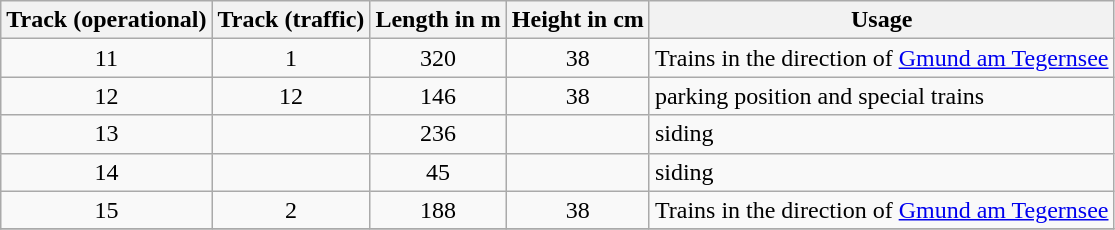<table class="wikitable">
<tr class="backgroundcolor6">
<th>Track (operational)</th>
<th>Track (traffic)</th>
<th>Length in m</th>
<th>Height in cm</th>
<th>Usage</th>
</tr>
<tr>
<td align="center">11</td>
<td align="center">1</td>
<td align="center">320</td>
<td align="center">38</td>
<td>Trains in the direction of <a href='#'>Gmund am Tegernsee</a></td>
</tr>
<tr>
<td align="center">12</td>
<td align="center">12</td>
<td align="center">146</td>
<td align="center">38</td>
<td>parking position and special trains</td>
</tr>
<tr>
<td align="center">13</td>
<td align="center"></td>
<td align="center">236</td>
<td align="center"></td>
<td>siding</td>
</tr>
<tr>
<td align="center">14</td>
<td align="center"></td>
<td align="center">45</td>
<td align="center"></td>
<td>siding</td>
</tr>
<tr>
<td align="center">15</td>
<td align="center">2</td>
<td align="center">188</td>
<td align="center">38</td>
<td>Trains in the direction of <a href='#'>Gmund am Tegernsee</a></td>
</tr>
<tr>
</tr>
</table>
